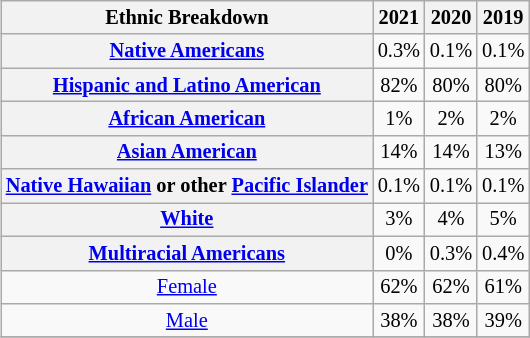<table class="wikitable" style="text-align:center; float:right; font-size:85%; margin-left:2em; margin:auto;">
<tr>
<th><strong>Ethnic Breakdown</strong></th>
<th><strong>2021</strong></th>
<th><strong>2020</strong></th>
<th><strong>2019</strong></th>
</tr>
<tr>
<th><a href='#'>Native Americans</a></th>
<td>0.3%</td>
<td>0.1%</td>
<td>0.1%</td>
</tr>
<tr>
<th><a href='#'>Hispanic and Latino American</a></th>
<td>82%</td>
<td>80%</td>
<td>80%</td>
</tr>
<tr>
<th><a href='#'>African American</a></th>
<td>1%</td>
<td>2%</td>
<td>2%</td>
</tr>
<tr>
<th><a href='#'>Asian American</a></th>
<td>14%</td>
<td>14%</td>
<td>13%</td>
</tr>
<tr>
<th><a href='#'>Native Hawaiian</a> or other <a href='#'>Pacific Islander</a></th>
<td>0.1%</td>
<td>0.1%</td>
<td>0.1%</td>
</tr>
<tr>
<th><a href='#'>White</a></th>
<td>3%</td>
<td>4%</td>
<td>5%</td>
</tr>
<tr>
<th><a href='#'>Multiracial Americans</a></th>
<td>0%</td>
<td>0.3%</td>
<td>0.4%</td>
</tr>
<tr>
<td><a href='#'>Female</a></td>
<td>62%</td>
<td>62%</td>
<td>61%</td>
</tr>
<tr>
<td><a href='#'>Male</a></td>
<td>38%</td>
<td>38%</td>
<td>39%</td>
</tr>
<tr>
</tr>
</table>
